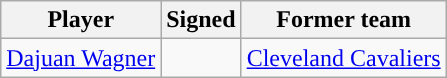<table class="wikitable sortable sortable" style="text-align: center">
<tr>
<th>Player</th>
<th>Signed</th>
<th>Former team</th>
</tr>
<tr style="text-align: center">
<td><a href='#'>Dajuan Wagner</a></td>
<td></td>
<td><a href='#'>Cleveland Cavaliers</a></td>
</tr>
</table>
